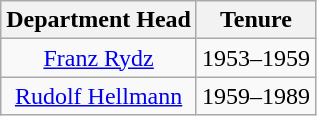<table class="wikitable" style="text-align: center;">
<tr>
<th>Department Head</th>
<th>Tenure</th>
</tr>
<tr>
<td><a href='#'>Franz Rydz</a></td>
<td>1953–1959</td>
</tr>
<tr>
<td><a href='#'>Rudolf Hellmann</a></td>
<td>1959–1989</td>
</tr>
</table>
